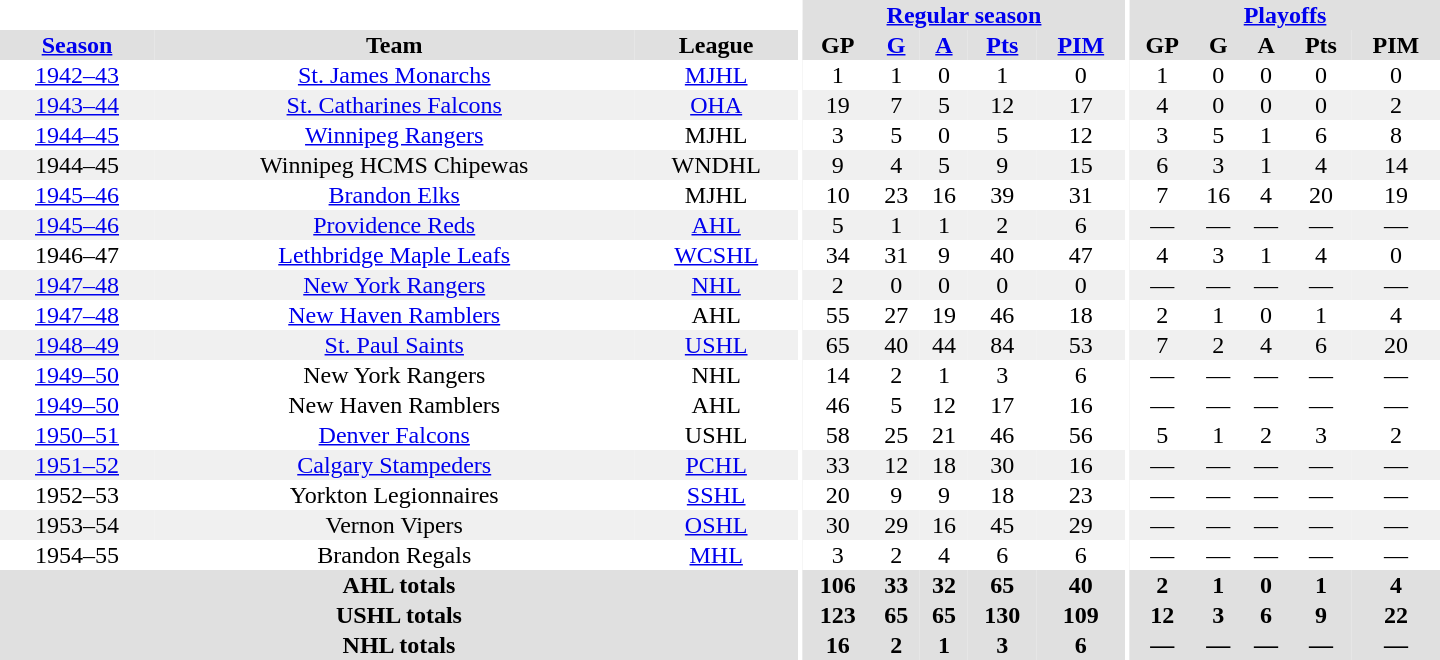<table border="0" cellpadding="1" cellspacing="0" style="text-align:center; width:60em">
<tr bgcolor="#e0e0e0">
<th colspan="3" bgcolor="#ffffff"></th>
<th rowspan="100" bgcolor="#ffffff"></th>
<th colspan="5"><a href='#'>Regular season</a></th>
<th rowspan="100" bgcolor="#ffffff"></th>
<th colspan="5"><a href='#'>Playoffs</a></th>
</tr>
<tr bgcolor="#e0e0e0">
<th><a href='#'>Season</a></th>
<th>Team</th>
<th>League</th>
<th>GP</th>
<th><a href='#'>G</a></th>
<th><a href='#'>A</a></th>
<th><a href='#'>Pts</a></th>
<th><a href='#'>PIM</a></th>
<th>GP</th>
<th>G</th>
<th>A</th>
<th>Pts</th>
<th>PIM</th>
</tr>
<tr>
<td><a href='#'>1942–43</a></td>
<td><a href='#'>St. James Monarchs</a></td>
<td><a href='#'>MJHL</a></td>
<td>1</td>
<td>1</td>
<td>0</td>
<td>1</td>
<td>0</td>
<td>1</td>
<td>0</td>
<td>0</td>
<td>0</td>
<td>0</td>
</tr>
<tr bgcolor="#f0f0f0">
<td><a href='#'>1943–44</a></td>
<td><a href='#'>St. Catharines Falcons</a></td>
<td><a href='#'>OHA</a></td>
<td>19</td>
<td>7</td>
<td>5</td>
<td>12</td>
<td>17</td>
<td>4</td>
<td>0</td>
<td>0</td>
<td>0</td>
<td>2</td>
</tr>
<tr>
<td><a href='#'>1944–45</a></td>
<td><a href='#'>Winnipeg Rangers</a></td>
<td>MJHL</td>
<td>3</td>
<td>5</td>
<td>0</td>
<td>5</td>
<td>12</td>
<td>3</td>
<td>5</td>
<td>1</td>
<td>6</td>
<td>8</td>
</tr>
<tr bgcolor="#f0f0f0">
<td>1944–45</td>
<td>Winnipeg HCMS Chipewas</td>
<td>WNDHL</td>
<td>9</td>
<td>4</td>
<td>5</td>
<td>9</td>
<td>15</td>
<td>6</td>
<td>3</td>
<td>1</td>
<td>4</td>
<td>14</td>
</tr>
<tr>
<td><a href='#'>1945–46</a></td>
<td><a href='#'>Brandon Elks</a></td>
<td>MJHL</td>
<td>10</td>
<td>23</td>
<td>16</td>
<td>39</td>
<td>31</td>
<td>7</td>
<td>16</td>
<td>4</td>
<td>20</td>
<td>19</td>
</tr>
<tr bgcolor="#f0f0f0">
<td><a href='#'>1945–46</a></td>
<td><a href='#'>Providence Reds</a></td>
<td><a href='#'>AHL</a></td>
<td>5</td>
<td>1</td>
<td>1</td>
<td>2</td>
<td>6</td>
<td>—</td>
<td>—</td>
<td>—</td>
<td>—</td>
<td>—</td>
</tr>
<tr>
<td>1946–47</td>
<td><a href='#'>Lethbridge Maple Leafs</a></td>
<td><a href='#'>WCSHL</a></td>
<td>34</td>
<td>31</td>
<td>9</td>
<td>40</td>
<td>47</td>
<td>4</td>
<td>3</td>
<td>1</td>
<td>4</td>
<td>0</td>
</tr>
<tr bgcolor="#f0f0f0">
<td><a href='#'>1947–48</a></td>
<td><a href='#'>New York Rangers</a></td>
<td><a href='#'>NHL</a></td>
<td>2</td>
<td>0</td>
<td>0</td>
<td>0</td>
<td>0</td>
<td>—</td>
<td>—</td>
<td>—</td>
<td>—</td>
<td>—</td>
</tr>
<tr>
<td><a href='#'>1947–48</a></td>
<td><a href='#'>New Haven Ramblers</a></td>
<td>AHL</td>
<td>55</td>
<td>27</td>
<td>19</td>
<td>46</td>
<td>18</td>
<td>2</td>
<td>1</td>
<td>0</td>
<td>1</td>
<td>4</td>
</tr>
<tr bgcolor="#f0f0f0">
<td><a href='#'>1948–49</a></td>
<td><a href='#'>St. Paul Saints</a></td>
<td><a href='#'>USHL</a></td>
<td>65</td>
<td>40</td>
<td>44</td>
<td>84</td>
<td>53</td>
<td>7</td>
<td>2</td>
<td>4</td>
<td>6</td>
<td>20</td>
</tr>
<tr>
<td><a href='#'>1949–50</a></td>
<td>New York Rangers</td>
<td>NHL</td>
<td>14</td>
<td>2</td>
<td>1</td>
<td>3</td>
<td>6</td>
<td>—</td>
<td>—</td>
<td>—</td>
<td>—</td>
<td>—</td>
</tr>
<tr>
<td><a href='#'>1949–50</a></td>
<td>New Haven Ramblers</td>
<td>AHL</td>
<td>46</td>
<td>5</td>
<td>12</td>
<td>17</td>
<td>16</td>
<td>—</td>
<td>—</td>
<td>—</td>
<td>—</td>
<td>—</td>
</tr>
<tr>
<td><a href='#'>1950–51</a></td>
<td><a href='#'>Denver Falcons</a></td>
<td>USHL</td>
<td>58</td>
<td>25</td>
<td>21</td>
<td>46</td>
<td>56</td>
<td>5</td>
<td>1</td>
<td>2</td>
<td>3</td>
<td>2</td>
</tr>
<tr bgcolor="#f0f0f0">
<td><a href='#'>1951–52</a></td>
<td><a href='#'>Calgary Stampeders</a></td>
<td><a href='#'>PCHL</a></td>
<td>33</td>
<td>12</td>
<td>18</td>
<td>30</td>
<td>16</td>
<td>—</td>
<td>—</td>
<td>—</td>
<td>—</td>
<td>—</td>
</tr>
<tr>
<td>1952–53</td>
<td>Yorkton Legionnaires</td>
<td><a href='#'>SSHL</a></td>
<td>20</td>
<td>9</td>
<td>9</td>
<td>18</td>
<td>23</td>
<td>—</td>
<td>—</td>
<td>—</td>
<td>—</td>
<td>—</td>
</tr>
<tr bgcolor="#f0f0f0">
<td>1953–54</td>
<td>Vernon Vipers</td>
<td><a href='#'>OSHL</a></td>
<td>30</td>
<td>29</td>
<td>16</td>
<td>45</td>
<td>29</td>
<td>—</td>
<td>—</td>
<td>—</td>
<td>—</td>
<td>—</td>
</tr>
<tr>
<td>1954–55</td>
<td>Brandon Regals</td>
<td><a href='#'>MHL</a></td>
<td>3</td>
<td>2</td>
<td>4</td>
<td>6</td>
<td>6</td>
<td>—</td>
<td>—</td>
<td>—</td>
<td>—</td>
<td>—</td>
</tr>
<tr bgcolor="#e0e0e0">
<th colspan="3">AHL totals</th>
<th>106</th>
<th>33</th>
<th>32</th>
<th>65</th>
<th>40</th>
<th>2</th>
<th>1</th>
<th>0</th>
<th>1</th>
<th>4</th>
</tr>
<tr bgcolor="#e0e0e0">
<th colspan="3">USHL totals</th>
<th>123</th>
<th>65</th>
<th>65</th>
<th>130</th>
<th>109</th>
<th>12</th>
<th>3</th>
<th>6</th>
<th>9</th>
<th>22</th>
</tr>
<tr bgcolor="#e0e0e0">
<th colspan="3">NHL totals</th>
<th>16</th>
<th>2</th>
<th>1</th>
<th>3</th>
<th>6</th>
<th>—</th>
<th>—</th>
<th>—</th>
<th>—</th>
<th>—</th>
</tr>
</table>
